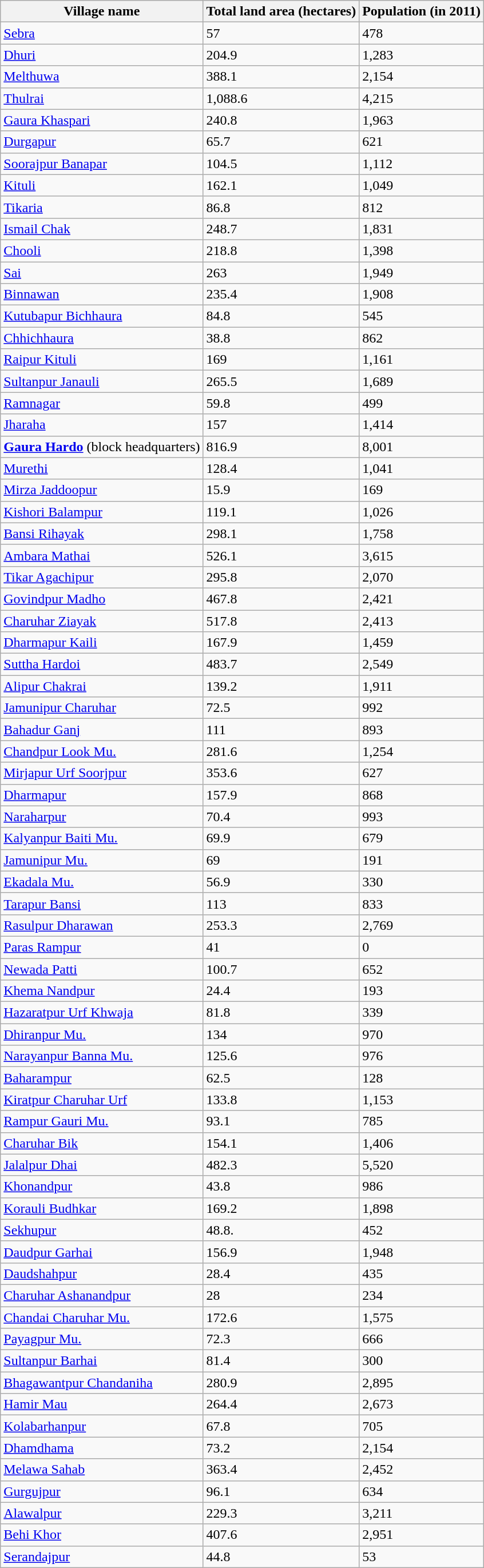<table class="wikitable sortable">
<tr>
<th>Village name</th>
<th>Total land area (hectares)</th>
<th>Population (in 2011)</th>
</tr>
<tr>
<td><a href='#'>Sebra</a></td>
<td>57</td>
<td>478</td>
</tr>
<tr>
<td><a href='#'>Dhuri</a></td>
<td>204.9</td>
<td>1,283</td>
</tr>
<tr>
<td><a href='#'>Melthuwa</a></td>
<td>388.1</td>
<td>2,154</td>
</tr>
<tr>
<td><a href='#'>Thulrai</a></td>
<td>1,088.6</td>
<td>4,215</td>
</tr>
<tr>
<td><a href='#'>Gaura Khaspari</a></td>
<td>240.8</td>
<td>1,963</td>
</tr>
<tr>
<td><a href='#'>Durgapur</a></td>
<td>65.7</td>
<td>621</td>
</tr>
<tr>
<td><a href='#'>Soorajpur Banapar</a></td>
<td>104.5</td>
<td>1,112</td>
</tr>
<tr>
<td><a href='#'>Kituli</a></td>
<td>162.1</td>
<td>1,049</td>
</tr>
<tr>
<td><a href='#'>Tikaria</a></td>
<td>86.8</td>
<td>812</td>
</tr>
<tr>
<td><a href='#'>Ismail Chak</a></td>
<td>248.7</td>
<td>1,831</td>
</tr>
<tr>
<td><a href='#'>Chooli</a></td>
<td>218.8</td>
<td>1,398</td>
</tr>
<tr>
<td><a href='#'>Sai</a></td>
<td>263</td>
<td>1,949</td>
</tr>
<tr>
<td><a href='#'>Binnawan</a></td>
<td>235.4</td>
<td>1,908</td>
</tr>
<tr>
<td><a href='#'>Kutubapur Bichhaura</a></td>
<td>84.8</td>
<td>545</td>
</tr>
<tr>
<td><a href='#'>Chhichhaura</a></td>
<td>38.8</td>
<td>862</td>
</tr>
<tr>
<td><a href='#'>Raipur Kituli</a></td>
<td>169</td>
<td>1,161</td>
</tr>
<tr>
<td><a href='#'>Sultanpur Janauli</a></td>
<td>265.5</td>
<td>1,689</td>
</tr>
<tr>
<td><a href='#'>Ramnagar</a></td>
<td>59.8</td>
<td>499</td>
</tr>
<tr>
<td><a href='#'>Jharaha</a></td>
<td>157</td>
<td>1,414</td>
</tr>
<tr>
<td><strong><a href='#'>Gaura Hardo</a></strong> (block headquarters)</td>
<td>816.9</td>
<td>8,001</td>
</tr>
<tr>
<td><a href='#'>Murethi</a></td>
<td>128.4</td>
<td>1,041</td>
</tr>
<tr>
<td><a href='#'>Mirza Jaddoopur</a></td>
<td>15.9</td>
<td>169</td>
</tr>
<tr>
<td><a href='#'>Kishori Balampur</a></td>
<td>119.1</td>
<td>1,026</td>
</tr>
<tr>
<td><a href='#'>Bansi Rihayak</a></td>
<td>298.1</td>
<td>1,758</td>
</tr>
<tr>
<td><a href='#'>Ambara Mathai</a></td>
<td>526.1</td>
<td>3,615</td>
</tr>
<tr>
<td><a href='#'>Tikar Agachipur</a></td>
<td>295.8</td>
<td>2,070</td>
</tr>
<tr>
<td><a href='#'>Govindpur Madho</a></td>
<td>467.8</td>
<td>2,421</td>
</tr>
<tr>
<td><a href='#'>Charuhar Ziayak</a></td>
<td>517.8</td>
<td>2,413</td>
</tr>
<tr>
<td><a href='#'>Dharmapur Kaili</a></td>
<td>167.9</td>
<td>1,459</td>
</tr>
<tr>
<td><a href='#'>Suttha Hardoi</a></td>
<td>483.7</td>
<td>2,549</td>
</tr>
<tr>
<td><a href='#'>Alipur Chakrai</a></td>
<td>139.2</td>
<td>1,911</td>
</tr>
<tr>
<td><a href='#'>Jamunipur Charuhar</a></td>
<td>72.5</td>
<td>992</td>
</tr>
<tr>
<td><a href='#'>Bahadur Ganj</a></td>
<td>111</td>
<td>893</td>
</tr>
<tr>
<td><a href='#'>Chandpur Look Mu.</a></td>
<td>281.6</td>
<td>1,254</td>
</tr>
<tr>
<td><a href='#'>Mirjapur Urf Soorjpur</a></td>
<td>353.6</td>
<td>627</td>
</tr>
<tr>
<td><a href='#'>Dharmapur</a></td>
<td>157.9</td>
<td>868</td>
</tr>
<tr>
<td><a href='#'>Naraharpur</a></td>
<td>70.4</td>
<td>993</td>
</tr>
<tr>
<td><a href='#'>Kalyanpur Baiti Mu.</a></td>
<td>69.9</td>
<td>679</td>
</tr>
<tr>
<td><a href='#'>Jamunipur Mu.</a></td>
<td>69</td>
<td>191</td>
</tr>
<tr>
<td><a href='#'>Ekadala Mu.</a></td>
<td>56.9</td>
<td>330</td>
</tr>
<tr>
<td><a href='#'>Tarapur Bansi</a></td>
<td>113</td>
<td>833</td>
</tr>
<tr>
<td><a href='#'>Rasulpur Dharawan</a></td>
<td>253.3</td>
<td>2,769</td>
</tr>
<tr>
<td><a href='#'>Paras Rampur</a></td>
<td>41</td>
<td>0</td>
</tr>
<tr>
<td><a href='#'>Newada Patti</a></td>
<td>100.7</td>
<td>652</td>
</tr>
<tr>
<td><a href='#'>Khema Nandpur</a></td>
<td>24.4</td>
<td>193</td>
</tr>
<tr>
<td><a href='#'>Hazaratpur Urf Khwaja</a></td>
<td>81.8</td>
<td>339</td>
</tr>
<tr>
<td><a href='#'>Dhiranpur Mu.</a></td>
<td>134</td>
<td>970</td>
</tr>
<tr>
<td><a href='#'>Narayanpur Banna Mu.</a></td>
<td>125.6</td>
<td>976</td>
</tr>
<tr>
<td><a href='#'>Baharampur</a></td>
<td>62.5</td>
<td>128</td>
</tr>
<tr>
<td><a href='#'>Kiratpur Charuhar Urf</a></td>
<td>133.8</td>
<td>1,153</td>
</tr>
<tr>
<td><a href='#'>Rampur Gauri Mu.</a></td>
<td>93.1</td>
<td>785</td>
</tr>
<tr>
<td><a href='#'>Charuhar Bik</a></td>
<td>154.1</td>
<td>1,406</td>
</tr>
<tr>
<td><a href='#'>Jalalpur Dhai</a></td>
<td>482.3</td>
<td>5,520</td>
</tr>
<tr>
<td><a href='#'>Khonandpur</a></td>
<td>43.8</td>
<td>986</td>
</tr>
<tr>
<td><a href='#'>Korauli Budhkar</a></td>
<td>169.2</td>
<td>1,898</td>
</tr>
<tr>
<td><a href='#'>Sekhupur</a></td>
<td>48.8.</td>
<td>452</td>
</tr>
<tr>
<td><a href='#'>Daudpur Garhai</a></td>
<td>156.9</td>
<td>1,948</td>
</tr>
<tr>
<td><a href='#'>Daudshahpur</a></td>
<td>28.4</td>
<td>435</td>
</tr>
<tr>
<td><a href='#'>Charuhar Ashanandpur</a></td>
<td>28</td>
<td>234</td>
</tr>
<tr>
<td><a href='#'>Chandai Charuhar Mu.</a></td>
<td>172.6</td>
<td>1,575</td>
</tr>
<tr>
<td><a href='#'>Payagpur Mu.</a></td>
<td>72.3</td>
<td>666</td>
</tr>
<tr>
<td><a href='#'>Sultanpur Barhai</a></td>
<td>81.4</td>
<td>300</td>
</tr>
<tr>
<td><a href='#'>Bhagawantpur Chandaniha</a></td>
<td>280.9</td>
<td>2,895</td>
</tr>
<tr>
<td><a href='#'>Hamir Mau</a></td>
<td>264.4</td>
<td>2,673</td>
</tr>
<tr>
<td><a href='#'>Kolabarhanpur</a></td>
<td>67.8</td>
<td>705</td>
</tr>
<tr>
<td><a href='#'>Dhamdhama</a></td>
<td>73.2</td>
<td>2,154</td>
</tr>
<tr>
<td><a href='#'>Melawa Sahab</a></td>
<td>363.4</td>
<td>2,452</td>
</tr>
<tr>
<td><a href='#'>Gurgujpur</a></td>
<td>96.1</td>
<td>634</td>
</tr>
<tr>
<td><a href='#'>Alawalpur</a></td>
<td>229.3</td>
<td>3,211</td>
</tr>
<tr>
<td><a href='#'>Behi Khor</a></td>
<td>407.6</td>
<td>2,951</td>
</tr>
<tr>
<td><a href='#'>Serandajpur</a></td>
<td>44.8</td>
<td>53</td>
</tr>
</table>
